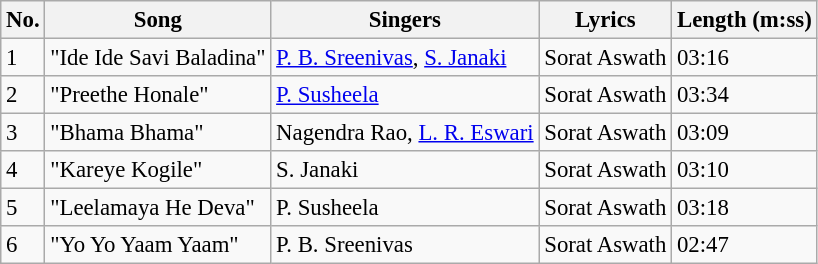<table class="wikitable" style="font-size:95%;">
<tr>
<th>No.</th>
<th>Song</th>
<th>Singers</th>
<th>Lyrics</th>
<th>Length (m:ss)</th>
</tr>
<tr>
<td>1</td>
<td>"Ide Ide Savi Baladina"</td>
<td><a href='#'>P. B. Sreenivas</a>, <a href='#'>S. Janaki</a></td>
<td>Sorat Aswath</td>
<td>03:16</td>
</tr>
<tr>
<td>2</td>
<td>"Preethe Honale"</td>
<td><a href='#'>P. Susheela</a></td>
<td>Sorat Aswath</td>
<td>03:34</td>
</tr>
<tr>
<td>3</td>
<td>"Bhama Bhama"</td>
<td>Nagendra Rao, <a href='#'>L. R. Eswari</a></td>
<td>Sorat Aswath</td>
<td>03:09</td>
</tr>
<tr>
<td>4</td>
<td>"Kareye Kogile"</td>
<td>S. Janaki</td>
<td>Sorat Aswath</td>
<td>03:10</td>
</tr>
<tr>
<td>5</td>
<td>"Leelamaya He Deva"</td>
<td>P. Susheela</td>
<td>Sorat Aswath</td>
<td>03:18</td>
</tr>
<tr>
<td>6</td>
<td>"Yo Yo Yaam Yaam"</td>
<td>P. B. Sreenivas</td>
<td>Sorat Aswath</td>
<td>02:47</td>
</tr>
</table>
